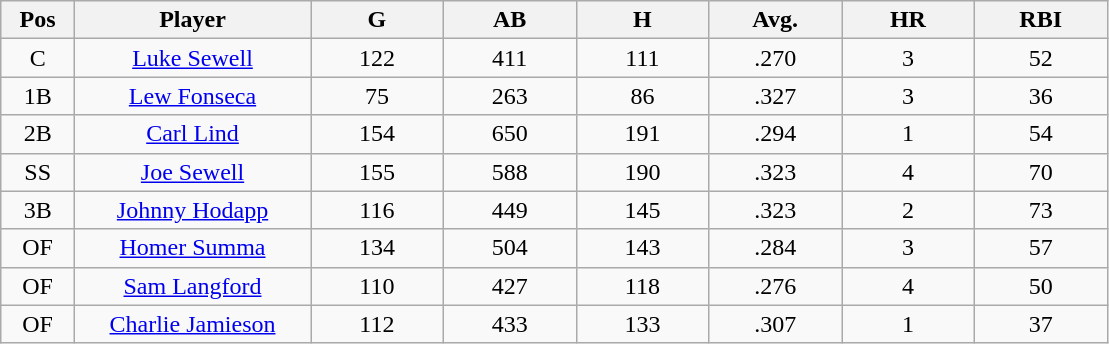<table class="wikitable sortable">
<tr>
<th bgcolor="#DDDDFF" width="5%">Pos</th>
<th bgcolor="#DDDDFF" width="16%">Player</th>
<th bgcolor="#DDDDFF" width="9%">G</th>
<th bgcolor="#DDDDFF" width="9%">AB</th>
<th bgcolor="#DDDDFF" width="9%">H</th>
<th bgcolor="#DDDDFF" width="9%">Avg.</th>
<th bgcolor="#DDDDFF" width="9%">HR</th>
<th bgcolor="#DDDDFF" width="9%">RBI</th>
</tr>
<tr align="center">
<td>C</td>
<td><a href='#'>Luke Sewell</a></td>
<td>122</td>
<td>411</td>
<td>111</td>
<td>.270</td>
<td>3</td>
<td>52</td>
</tr>
<tr align="center">
<td>1B</td>
<td><a href='#'>Lew Fonseca</a></td>
<td>75</td>
<td>263</td>
<td>86</td>
<td>.327</td>
<td>3</td>
<td>36</td>
</tr>
<tr align="center">
<td>2B</td>
<td><a href='#'>Carl Lind</a></td>
<td>154</td>
<td>650</td>
<td>191</td>
<td>.294</td>
<td>1</td>
<td>54</td>
</tr>
<tr align="center">
<td>SS</td>
<td><a href='#'>Joe Sewell</a></td>
<td>155</td>
<td>588</td>
<td>190</td>
<td>.323</td>
<td>4</td>
<td>70</td>
</tr>
<tr align="center">
<td>3B</td>
<td><a href='#'>Johnny Hodapp</a></td>
<td>116</td>
<td>449</td>
<td>145</td>
<td>.323</td>
<td>2</td>
<td>73</td>
</tr>
<tr align="center">
<td>OF</td>
<td><a href='#'>Homer Summa</a></td>
<td>134</td>
<td>504</td>
<td>143</td>
<td>.284</td>
<td>3</td>
<td>57</td>
</tr>
<tr align="center">
<td>OF</td>
<td><a href='#'>Sam Langford</a></td>
<td>110</td>
<td>427</td>
<td>118</td>
<td>.276</td>
<td>4</td>
<td>50</td>
</tr>
<tr align="center">
<td>OF</td>
<td><a href='#'>Charlie Jamieson</a></td>
<td>112</td>
<td>433</td>
<td>133</td>
<td>.307</td>
<td>1</td>
<td>37</td>
</tr>
</table>
